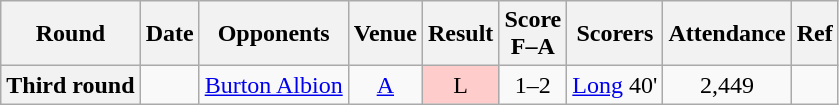<table class="wikitable plainrowheaders sortable" style="text-align:center">
<tr>
<th scope="col">Round</th>
<th scope="col">Date</th>
<th scope="col">Opponents</th>
<th scope="col">Venue</th>
<th scope="col">Result</th>
<th scope="col">Score<br>F–A</th>
<th scope="col" class="unsortable">Scorers</th>
<th scope="col">Attendance</th>
<th scope="col" class="unsortable">Ref</th>
</tr>
<tr>
<th scope="row">Third round</th>
<td align="left"></td>
<td align="left"><a href='#'>Burton Albion</a></td>
<td><a href='#'>A</a></td>
<td bgcolor="ffcccc">L</td>
<td>1–2</td>
<td align="left"><a href='#'>Long</a> 40'</td>
<td>2,449</td>
<td></td>
</tr>
</table>
